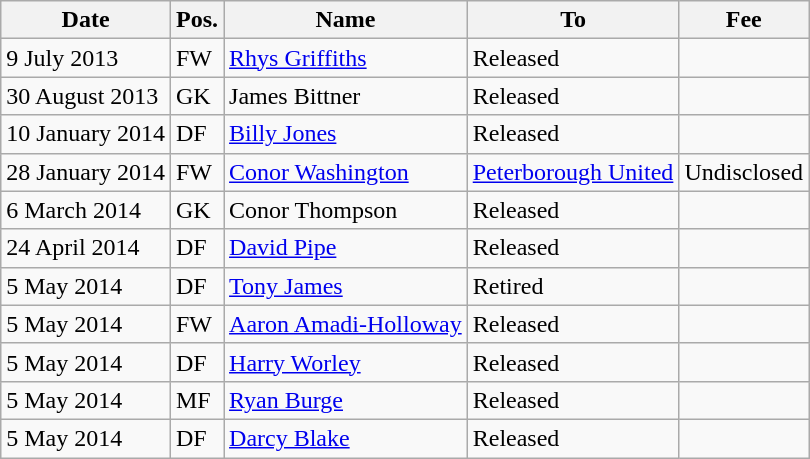<table class="wikitable">
<tr>
<th>Date</th>
<th>Pos.</th>
<th>Name</th>
<th>To</th>
<th>Fee</th>
</tr>
<tr>
<td>9 July 2013</td>
<td>FW</td>
<td> <a href='#'>Rhys Griffiths</a></td>
<td>Released</td>
<td></td>
</tr>
<tr>
<td>30 August 2013</td>
<td>GK</td>
<td> James Bittner</td>
<td>Released</td>
<td></td>
</tr>
<tr>
<td>10 January 2014</td>
<td>DF</td>
<td> <a href='#'>Billy Jones</a></td>
<td>Released</td>
<td></td>
</tr>
<tr>
<td>28 January 2014</td>
<td>FW</td>
<td> <a href='#'>Conor Washington</a></td>
<td><a href='#'>Peterborough United</a></td>
<td>Undisclosed</td>
</tr>
<tr>
<td>6 March 2014</td>
<td>GK</td>
<td> Conor Thompson</td>
<td>Released</td>
<td></td>
</tr>
<tr>
<td>24 April 2014</td>
<td>DF</td>
<td> <a href='#'>David Pipe</a></td>
<td>Released</td>
<td></td>
</tr>
<tr>
<td>5 May 2014</td>
<td>DF</td>
<td> <a href='#'>Tony James</a></td>
<td>Retired</td>
<td></td>
</tr>
<tr>
<td>5 May 2014</td>
<td>FW</td>
<td> <a href='#'>Aaron Amadi-Holloway</a></td>
<td>Released</td>
<td></td>
</tr>
<tr>
<td>5 May 2014</td>
<td>DF</td>
<td> <a href='#'>Harry Worley</a></td>
<td>Released</td>
<td></td>
</tr>
<tr>
<td>5 May 2014</td>
<td>MF</td>
<td> <a href='#'>Ryan Burge</a></td>
<td>Released</td>
<td></td>
</tr>
<tr>
<td>5 May 2014</td>
<td>DF</td>
<td> <a href='#'>Darcy Blake</a></td>
<td>Released</td>
<td></td>
</tr>
</table>
